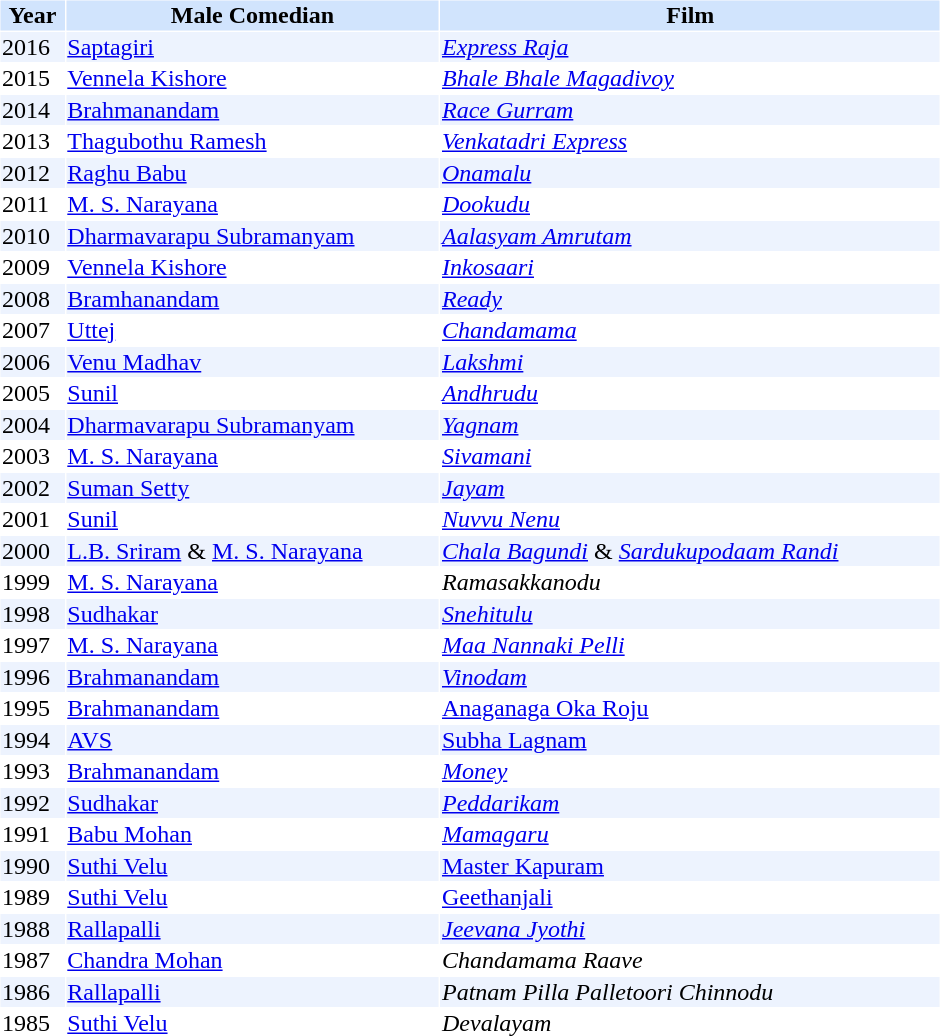<table cellspacing="1" cellpadding="1" border="0" style="width:50%;">
<tr style="background:#d1e4fd;">
<th>Year</th>
<th>Male Comedian</th>
<th>Film</th>
</tr>
<tr style="background:#edf3fe;">
<td>2016</td>
<td><a href='#'>Saptagiri</a></td>
<td><em><a href='#'>Express Raja</a></em></td>
</tr>
<tr>
<td>2015</td>
<td><a href='#'>Vennela Kishore</a></td>
<td><em><a href='#'>Bhale Bhale Magadivoy</a></em></td>
</tr>
<tr style="background:#edf3fe;">
<td>2014</td>
<td><a href='#'>Brahmanandam</a></td>
<td><em><a href='#'>Race Gurram</a></em></td>
</tr>
<tr>
<td>2013</td>
<td><a href='#'>Thagubothu Ramesh</a></td>
<td><em><a href='#'>Venkatadri Express</a></em></td>
</tr>
<tr style="background:#edf3fe;">
<td>2012</td>
<td><a href='#'>Raghu Babu</a></td>
<td><em><a href='#'>Onamalu</a></em></td>
</tr>
<tr>
<td>2011</td>
<td><a href='#'>M. S. Narayana</a></td>
<td><em><a href='#'>Dookudu</a></em></td>
</tr>
<tr style="background:#edf3fe;">
<td>2010</td>
<td><a href='#'>Dharmavarapu Subramanyam</a></td>
<td><em><a href='#'>Aalasyam Amrutam</a></em></td>
</tr>
<tr>
<td>2009</td>
<td><a href='#'>Vennela Kishore</a></td>
<td><em><a href='#'>Inkosaari</a></em></td>
</tr>
<tr style="background:#edf3fe;">
<td>2008</td>
<td><a href='#'>Bramhanandam</a></td>
<td><em><a href='#'>Ready</a></em></td>
</tr>
<tr>
<td>2007</td>
<td><a href='#'>Uttej</a></td>
<td><em><a href='#'>Chandamama</a></em></td>
</tr>
<tr style="background:#edf3fe;">
<td>2006</td>
<td><a href='#'>Venu Madhav</a></td>
<td><em><a href='#'>Lakshmi</a></em></td>
</tr>
<tr>
<td>2005</td>
<td><a href='#'>Sunil</a></td>
<td><em><a href='#'>Andhrudu</a></em></td>
</tr>
<tr style="background:#edf3fe;">
<td>2004</td>
<td><a href='#'>Dharmavarapu Subramanyam</a></td>
<td><em><a href='#'>Yagnam</a></em></td>
</tr>
<tr>
<td>2003</td>
<td><a href='#'>M. S. Narayana</a></td>
<td><em><a href='#'>Sivamani</a></em></td>
</tr>
<tr style="background:#edf3fe;">
<td>2002</td>
<td><a href='#'>Suman Setty</a></td>
<td><em><a href='#'>Jayam</a></em></td>
</tr>
<tr>
<td>2001</td>
<td><a href='#'>Sunil</a></td>
<td><em><a href='#'>Nuvvu Nenu</a></em></td>
</tr>
<tr style="background:#edf3fe;">
<td>2000</td>
<td><a href='#'>L.B. Sriram</a> & <a href='#'>M. S. Narayana</a></td>
<td><em><a href='#'>Chala Bagundi</a></em> & <em><a href='#'>Sardukupodaam Randi</a></em></td>
</tr>
<tr>
<td>1999</td>
<td><a href='#'>M. S. Narayana</a></td>
<td><em>Ramasakkanodu</em></td>
</tr>
<tr style="background:#edf3fe;">
<td>1998</td>
<td><a href='#'>Sudhakar</a></td>
<td><em><a href='#'>Snehitulu</a></em></td>
</tr>
<tr>
<td>1997</td>
<td><a href='#'>M. S. Narayana</a></td>
<td><em><a href='#'>Maa Nannaki Pelli</a></em></td>
<td></td>
</tr>
<tr style="background:#edf3fe;">
<td>1996</td>
<td><a href='#'>Brahmanandam</a></td>
<td><em><a href='#'>Vinodam</a></em></td>
</tr>
<tr>
<td>1995</td>
<td><a href='#'>Brahmanandam</a></td>
<td><a href='#'>Anaganaga Oka Roju</a></td>
</tr>
<tr style="background:#edf3fe;">
<td>1994</td>
<td><a href='#'>AVS</a></td>
<td><a href='#'>Subha Lagnam</a></td>
</tr>
<tr>
<td>1993</td>
<td><a href='#'>Brahmanandam</a></td>
<td><em><a href='#'>Money</a></em></td>
</tr>
<tr style="background:#edf3fe;">
<td>1992</td>
<td><a href='#'>Sudhakar</a></td>
<td><em><a href='#'>Peddarikam</a></em></td>
</tr>
<tr>
<td>1991</td>
<td><a href='#'>Babu Mohan</a></td>
<td><em><a href='#'>Mamagaru</a></em></td>
</tr>
<tr style="background:#edf3fe;">
<td>1990</td>
<td><a href='#'>Suthi Velu</a></td>
<td><a href='#'>Master Kapuram</a></td>
</tr>
<tr>
<td>1989</td>
<td><a href='#'>Suthi Velu</a></td>
<td><a href='#'>Geethanjali</a></td>
</tr>
<tr style="background:#edf3fe;">
<td>1988</td>
<td><a href='#'>Rallapalli</a></td>
<td><em><a href='#'>Jeevana Jyothi</a></em></td>
</tr>
<tr>
<td>1987</td>
<td><a href='#'>Chandra Mohan</a></td>
<td><em>Chandamama Raave</em></td>
</tr>
<tr style="background:#edf3fe;">
<td>1986</td>
<td><a href='#'>Rallapalli</a></td>
<td><em>Patnam Pilla Palletoori Chinnodu</em></td>
</tr>
<tr>
<td>1985</td>
<td><a href='#'>Suthi Velu</a></td>
<td><em>Devalayam</em></td>
</tr>
</table>
